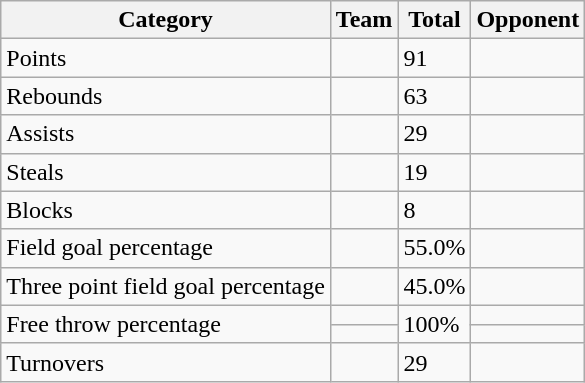<table class="wikitable">
<tr>
<th>Category</th>
<th>Team</th>
<th>Total</th>
<th>Opponent</th>
</tr>
<tr>
<td>Points</td>
<td></td>
<td>91</td>
<td></td>
</tr>
<tr>
<td>Rebounds</td>
<td></td>
<td>63</td>
<td></td>
</tr>
<tr>
<td>Assists</td>
<td></td>
<td>29</td>
<td></td>
</tr>
<tr>
<td>Steals</td>
<td></td>
<td>19</td>
<td></td>
</tr>
<tr>
<td>Blocks</td>
<td></td>
<td>8</td>
<td></td>
</tr>
<tr>
<td>Field goal percentage</td>
<td></td>
<td>55.0%</td>
<td></td>
</tr>
<tr>
<td>Three point field goal percentage</td>
<td></td>
<td>45.0%</td>
<td></td>
</tr>
<tr>
<td rowspan="2">Free throw percentage</td>
<td></td>
<td rowspan="2">100%</td>
<td></td>
</tr>
<tr>
<td></td>
<td></td>
</tr>
<tr>
<td>Turnovers</td>
<td></td>
<td>29</td>
<td></td>
</tr>
</table>
